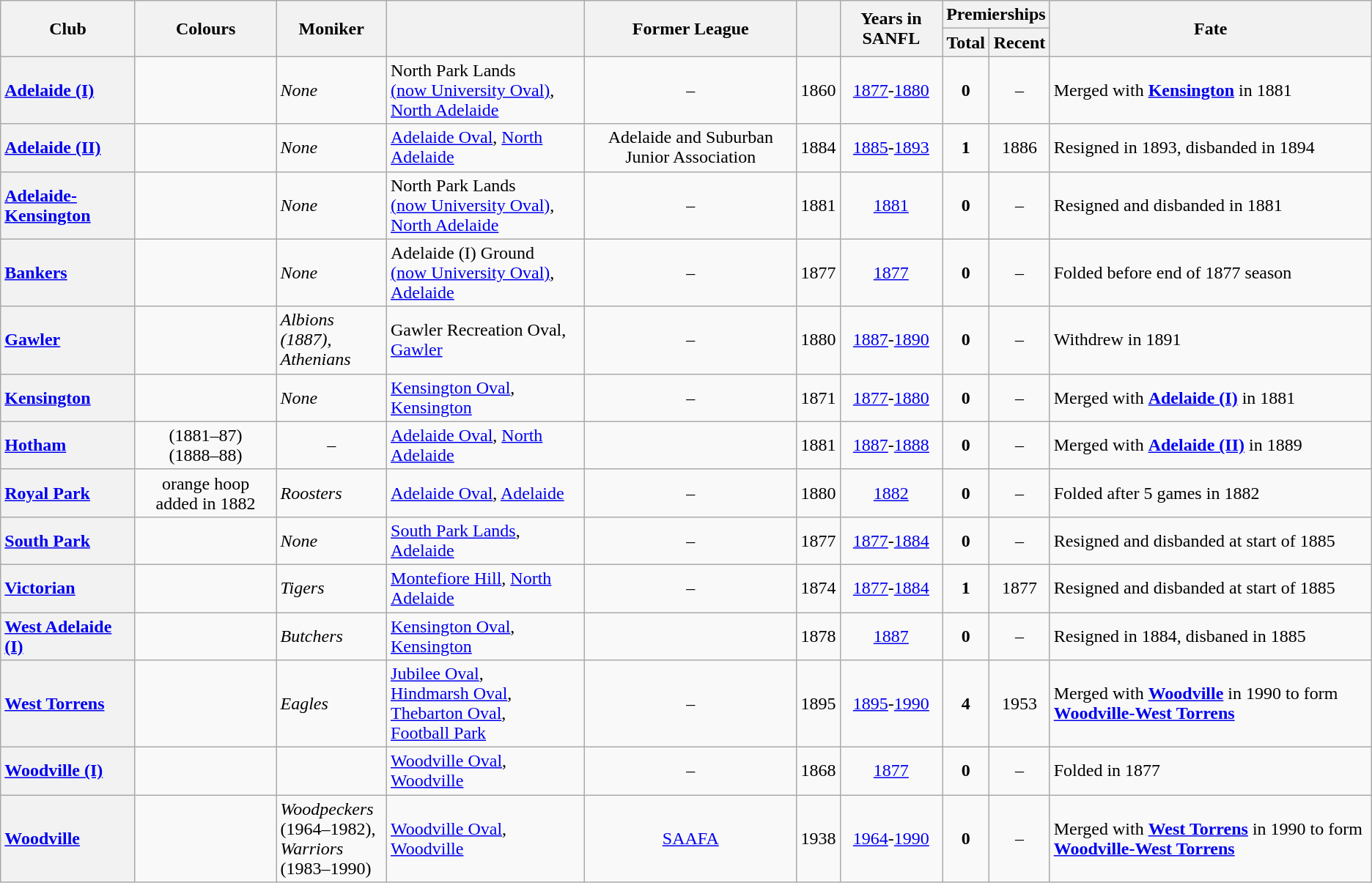<table class="wikitable sortable" style="text-align:left;">
<tr>
<th rowspan="2">Club</th>
<th rowspan="2"; class=unsortable>Colours</th>
<th rowspan="2">Moniker</th>
<th rowspan="2"></th>
<th rowspan="2">Former League</th>
<th rowspan="2"></th>
<th rowspan="2">Years in SANFL</th>
<th colspan="2">Premierships</th>
<th rowspan="2">Fate</th>
</tr>
<tr>
<th>Total</th>
<th>Recent</th>
</tr>
<tr>
<th style="text-align:left"><a href='#'>Adelaide (I)</a></th>
<td align=center></td>
<td><em>None</em></td>
<td>North Park Lands <br><a href='#'>(now University Oval)</a>, <a href='#'>North Adelaide</a></td>
<td style="text-align:center;">–</td>
<td style="text-align:center;">1860</td>
<td style="text-align:center;"><a href='#'>1877</a>-<a href='#'>1880</a></td>
<td style="text-align:center;"><strong>0</strong></td>
<td style="text-align:center;">–</td>
<td>Merged with <a href='#'><strong>Kensington</strong></a> in 1881 <strong></strong></td>
</tr>
<tr>
<th style="text-align:left"><a href='#'>Adelaide (II)</a></th>
<td align=center></td>
<td><em>None</em></td>
<td><a href='#'>Adelaide Oval</a>, <a href='#'>North Adelaide</a></td>
<td style="text-align:center;">Adelaide and Suburban Junior Association</td>
<td style="text-align:center;">1884</td>
<td style="text-align:center;"><a href='#'>1885</a>-<a href='#'>1893</a></td>
<td style="text-align:center;"><strong>1</strong></td>
<td style="text-align:center;">1886</td>
<td>Resigned in 1893, disbanded in 1894</td>
</tr>
<tr>
<th style="text-align:left"><a href='#'>Adelaide-Kensington</a></th>
<td align=center></td>
<td><em>None</em></td>
<td>North Park Lands <br><a href='#'>(now University Oval)</a>, <a href='#'>North Adelaide</a></td>
<td style="text-align:center;">–</td>
<td style="text-align:center;">1881</td>
<td style="text-align:center;"><a href='#'>1881</a></td>
<td style="text-align:center;"><strong>0</strong></td>
<td style="text-align:center;">–</td>
<td>Resigned and disbanded in 1881 <strong></strong></td>
</tr>
<tr>
<th style="text-align:left"><a href='#'>Bankers</a></th>
<td align=center></td>
<td><em>None</em></td>
<td>Adelaide (I) Ground<br><a href='#'>(now University Oval)</a>, <a href='#'>Adelaide</a></td>
<td style="text-align:center;">–</td>
<td style="text-align:center;">1877</td>
<td style="text-align:center;"><a href='#'>1877</a></td>
<td style="text-align:center;"><strong>0</strong></td>
<td style="text-align:center;">–</td>
<td>Folded before end of 1877 season </td>
</tr>
<tr>
<th style="text-align:left"><a href='#'>Gawler</a></th>
<td align=center></td>
<td><em>Albions (1887)</em>,<br><em>Athenians</em></td>
<td>Gawler Recreation Oval, <a href='#'>Gawler</a></td>
<td style="text-align:center;">–</td>
<td style="text-align:center;">1880</td>
<td style="text-align:center;"><a href='#'>1887</a>-<a href='#'>1890</a></td>
<td style="text-align:center;"><strong>0</strong></td>
<td style="text-align:center;">–</td>
<td>Withdrew in 1891 </td>
</tr>
<tr>
<th style="text-align:left"><a href='#'>Kensington</a></th>
<td align=center></td>
<td><em>None</em></td>
<td><a href='#'>Kensington Oval</a>, <a href='#'>Kensington</a></td>
<td style="text-align:center;">–</td>
<td style="text-align:center;">1871</td>
<td style="text-align:center;"><a href='#'>1877</a>-<a href='#'>1880</a></td>
<td style="text-align:center;"><strong>0</strong></td>
<td style="text-align:center;">–</td>
<td>Merged with <a href='#'><strong>Adelaide (I)</strong></a> in 1881 <strong></strong></td>
</tr>
<tr>
<th style="text-align:left"><a href='#'>Hotham</a> <br> </th>
<td align=center> (1881–87)<br> (1888–88)</td>
<td style="text-align:center;">–</td>
<td><a href='#'>Adelaide Oval</a>, <a href='#'>North Adelaide</a></td>
<td style="text-align:center;"></td>
<td style="text-align:center;">1881</td>
<td style="text-align:center;"><a href='#'>1887</a>-<a href='#'>1888</a></td>
<td style="text-align:center;"><strong>0</strong></td>
<td style="text-align:center;">–</td>
<td>Merged with <a href='#'><strong>Adelaide (II)</strong></a> in 1889 </td>
</tr>
<tr>
<th style="text-align:left"><a href='#'>Royal Park</a></th>
<td align=center> orange hoop added in 1882</td>
<td><em>Roosters</em></td>
<td><a href='#'>Adelaide Oval</a>, <a href='#'>Adelaide</a></td>
<td style="text-align:center;">–</td>
<td style="text-align:center;">1880</td>
<td style="text-align:center;"><a href='#'>1882</a></td>
<td style="text-align:center;"><strong>0</strong></td>
<td style="text-align:center;">–</td>
<td>Folded after 5 games in 1882 </td>
</tr>
<tr>
<th style="text-align:left"><a href='#'>South Park</a></th>
<td align=center></td>
<td><em>None</em></td>
<td><a href='#'>South Park Lands</a>, <a href='#'>Adelaide</a></td>
<td style="text-align:center;">–</td>
<td style="text-align:center;">1877</td>
<td style="text-align:center;"><a href='#'>1877</a>-<a href='#'>1884</a></td>
<td style="text-align:center;"><strong>0</strong></td>
<td style="text-align:center;">–</td>
<td>Resigned and disbanded at start of 1885 </td>
</tr>
<tr>
<th style="text-align:left"><a href='#'>Victorian</a> <br> </th>
<td align=center></td>
<td><em>Tigers</em></td>
<td><a href='#'>Montefiore Hill</a>, <a href='#'>North Adelaide</a></td>
<td style="text-align:center;">–</td>
<td style="text-align:center;">1874</td>
<td style="text-align:center;"><a href='#'>1877</a>-<a href='#'>1884</a></td>
<td style="text-align:center;"><strong>1</strong></td>
<td style="text-align:center;">1877</td>
<td>Resigned and disbanded at start of 1885 </td>
</tr>
<tr>
<th style="text-align:left"><a href='#'>West Adelaide (I)</a> <br> </th>
<td align=center></td>
<td><em>Butchers</em></td>
<td><a href='#'>Kensington Oval</a>, <a href='#'>Kensington</a></td>
<td style="text-align:center;"></td>
<td style="text-align:center;">1878</td>
<td style="text-align:center;"><a href='#'>1887</a></td>
<td style="text-align:center;"><strong>0</strong></td>
<td style="text-align:center;">–</td>
<td>Resigned in 1884, disbaned in 1885  <br></td>
</tr>
<tr>
<th style="text-align:left"><a href='#'>West Torrens</a> <br> </th>
<td align=center></td>
<td><em>Eagles</em></td>
<td><a href='#'>Jubilee Oval</a>,<br><a href='#'>Hindmarsh Oval</a>,<br><a href='#'>Thebarton Oval</a>,<br><a href='#'>Football Park</a></td>
<td style="text-align:center;">–</td>
<td style="text-align:center;">1895</td>
<td style="text-align:center;"><a href='#'>1895</a>-<a href='#'>1990</a></td>
<td style="text-align:center;"><strong>4</strong></td>
<td style="text-align:center;">1953</td>
<td>Merged with <strong><a href='#'>Woodville</a></strong> in 1990 to form <strong><a href='#'>Woodville-West Torrens</a></strong></td>
</tr>
<tr>
<th style="text-align:left"><a href='#'>Woodville (I)</a></th>
<td align="center"></td>
<td></td>
<td><a href='#'>Woodville Oval</a>, <a href='#'>Woodville</a></td>
<td style="text-align:center;">–</td>
<td style="text-align:center;">1868</td>
<td style="text-align:center;"><a href='#'>1877</a></td>
<td style="text-align:center;"><strong>0</strong></td>
<td style="text-align:center;">–</td>
<td>Folded in 1877</td>
</tr>
<tr>
<th style="text-align:left"><a href='#'>Woodville</a></th>
<td align="center"><br></td>
<td><em>Woodpeckers</em><br>(1964–1982),<br><em>Warriors</em><br>(1983–1990)</td>
<td><a href='#'>Woodville Oval</a>, <a href='#'>Woodville</a></td>
<td style="text-align:center;"><a href='#'>SAAFA</a></td>
<td style="text-align:center;">1938</td>
<td style="text-align:center;"><a href='#'>1964</a>-<a href='#'>1990</a></td>
<td style="text-align:center;"><strong>0</strong></td>
<td style="text-align:center;">–</td>
<td>Merged with <strong><a href='#'>West Torrens</a></strong> in 1990 to form <strong><a href='#'>Woodville-West Torrens</a></strong></td>
</tr>
</table>
